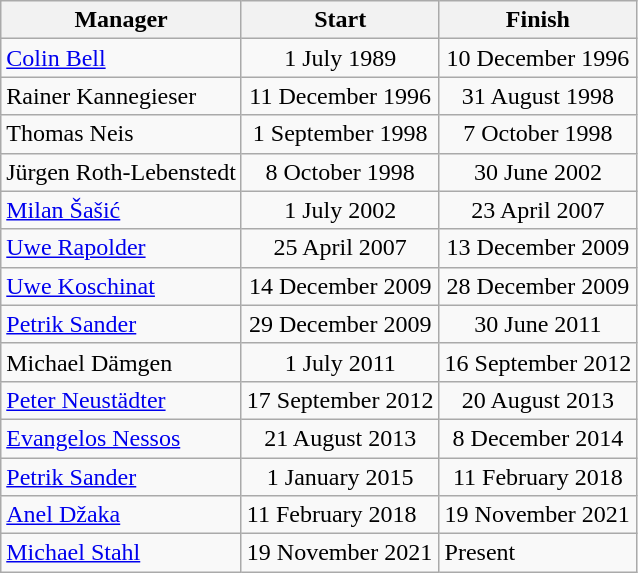<table class="wikitable">
<tr>
<th>Manager</th>
<th>Start</th>
<th>Finish</th>
</tr>
<tr align="center">
<td align="left"> <a href='#'>Colin Bell</a></td>
<td>1 July 1989</td>
<td>10 December 1996</td>
</tr>
<tr align="center">
<td align="left">Rainer Kannegieser</td>
<td>11 December 1996</td>
<td>31 August 1998</td>
</tr>
<tr align="center">
<td align="left">Thomas Neis</td>
<td>1 September 1998</td>
<td>7 October 1998</td>
</tr>
<tr align="center">
<td align="left">Jürgen Roth-Lebenstedt</td>
<td>8 October 1998</td>
<td>30 June 2002</td>
</tr>
<tr align="center">
<td align="left"> <a href='#'>Milan Šašić</a></td>
<td>1 July 2002</td>
<td>23 April 2007</td>
</tr>
<tr align="center">
<td align="left"><a href='#'>Uwe Rapolder</a></td>
<td>25 April 2007</td>
<td>13 December 2009</td>
</tr>
<tr align="center">
<td align="left"><a href='#'>Uwe Koschinat</a></td>
<td>14 December 2009</td>
<td>28 December 2009</td>
</tr>
<tr align="center">
<td align="left"><a href='#'>Petrik Sander</a></td>
<td>29 December 2009</td>
<td>30 June 2011</td>
</tr>
<tr align="center">
<td align="left">Michael Dämgen</td>
<td>1 July 2011</td>
<td>16 September 2012</td>
</tr>
<tr align="center">
<td align="left"> <a href='#'>Peter Neustädter</a></td>
<td>17 September 2012</td>
<td>20 August 2013</td>
</tr>
<tr align="center">
<td align="left"> <a href='#'>Evangelos Nessos</a></td>
<td>21 August 2013</td>
<td>8 December 2014</td>
</tr>
<tr align="center">
<td align="left"><a href='#'>Petrik Sander</a></td>
<td>1 January 2015</td>
<td>11 February 2018</td>
</tr>
<tr>
<td><a href='#'>Anel Džaka</a></td>
<td>11 February 2018</td>
<td>19 November 2021</td>
</tr>
<tr>
<td><a href='#'>Michael Stahl</a></td>
<td>19 November 2021</td>
<td>Present</td>
</tr>
</table>
